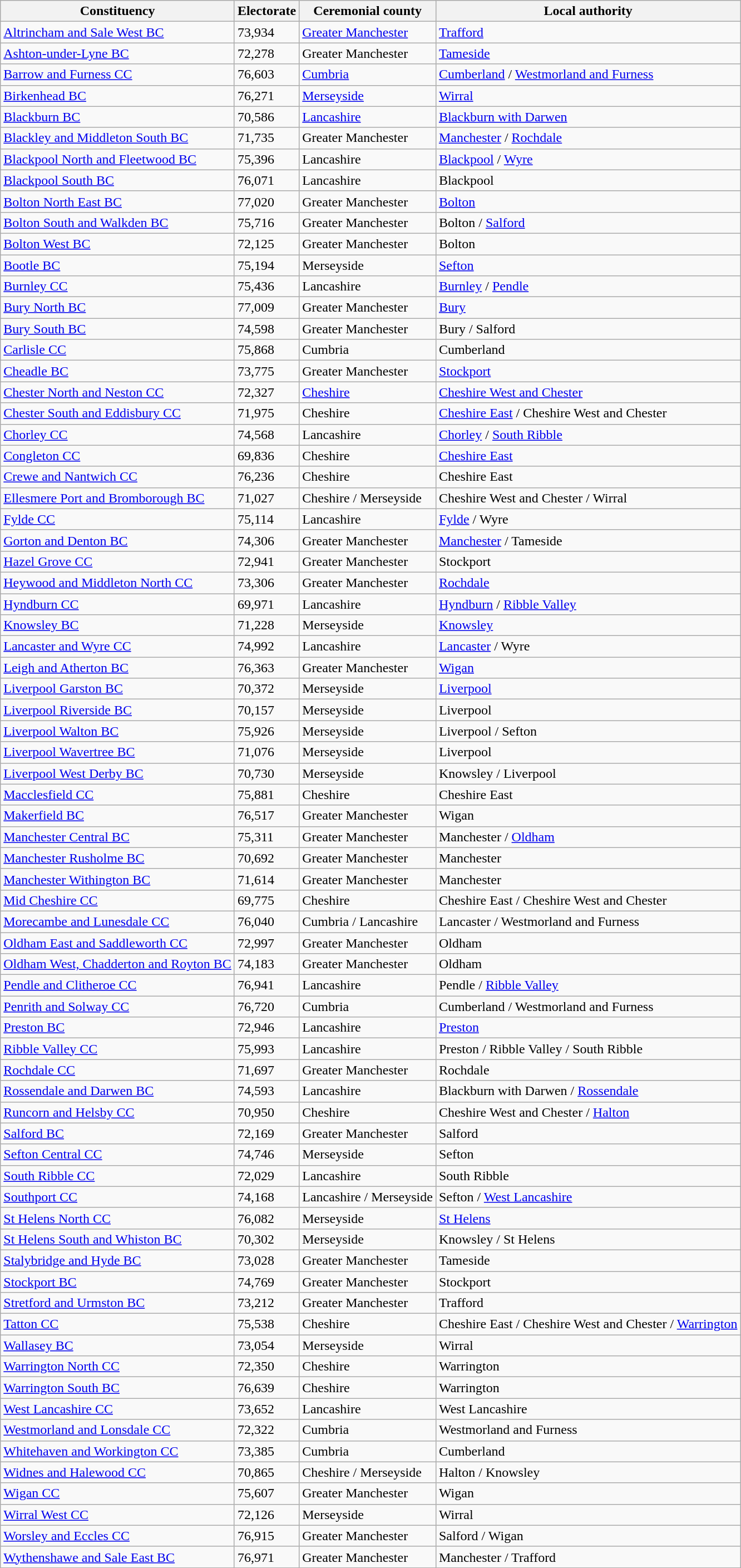<table class="wikitable sortable">
<tr>
<th>Constituency</th>
<th>Electorate</th>
<th>Ceremonial county</th>
<th>Local authority</th>
</tr>
<tr>
<td><a href='#'>Altrincham and Sale West BC</a></td>
<td>73,934</td>
<td><a href='#'>Greater Manchester</a></td>
<td><a href='#'>Trafford</a></td>
</tr>
<tr>
<td><a href='#'>Ashton-under-Lyne BC</a></td>
<td>72,278</td>
<td>Greater Manchester</td>
<td><a href='#'>Tameside</a></td>
</tr>
<tr>
<td><a href='#'>Barrow and Furness CC</a></td>
<td>76,603</td>
<td><a href='#'>Cumbria</a></td>
<td><a href='#'>Cumberland</a> / <a href='#'>Westmorland and Furness</a></td>
</tr>
<tr>
<td><a href='#'>Birkenhead BC</a></td>
<td>76,271</td>
<td><a href='#'>Merseyside</a></td>
<td><a href='#'>Wirral</a></td>
</tr>
<tr>
<td><a href='#'>Blackburn BC</a></td>
<td>70,586</td>
<td><a href='#'>Lancashire</a></td>
<td><a href='#'>Blackburn with Darwen</a></td>
</tr>
<tr>
<td><a href='#'>Blackley and Middleton South BC</a></td>
<td>71,735</td>
<td>Greater Manchester</td>
<td><a href='#'>Manchester</a> / <a href='#'>Rochdale</a></td>
</tr>
<tr>
<td><a href='#'>Blackpool North and Fleetwood BC</a></td>
<td>75,396</td>
<td>Lancashire</td>
<td><a href='#'>Blackpool</a> / <a href='#'>Wyre</a></td>
</tr>
<tr>
<td><a href='#'>Blackpool South BC</a></td>
<td>76,071</td>
<td>Lancashire</td>
<td>Blackpool</td>
</tr>
<tr>
<td><a href='#'>Bolton North East BC</a></td>
<td>77,020</td>
<td>Greater Manchester</td>
<td><a href='#'>Bolton</a></td>
</tr>
<tr>
<td><a href='#'>Bolton South and Walkden BC</a></td>
<td>75,716</td>
<td>Greater Manchester</td>
<td>Bolton / <a href='#'>Salford</a></td>
</tr>
<tr>
<td><a href='#'>Bolton West BC</a></td>
<td>72,125</td>
<td>Greater Manchester</td>
<td>Bolton</td>
</tr>
<tr>
<td><a href='#'>Bootle BC</a></td>
<td>75,194</td>
<td>Merseyside</td>
<td><a href='#'>Sefton</a></td>
</tr>
<tr>
<td><a href='#'>Burnley CC</a></td>
<td>75,436</td>
<td>Lancashire</td>
<td><a href='#'>Burnley</a> / <a href='#'>Pendle</a></td>
</tr>
<tr>
<td><a href='#'>Bury North BC</a></td>
<td>77,009</td>
<td>Greater Manchester</td>
<td><a href='#'>Bury</a></td>
</tr>
<tr>
<td><a href='#'>Bury South BC</a></td>
<td>74,598</td>
<td>Greater Manchester</td>
<td>Bury / Salford</td>
</tr>
<tr>
<td><a href='#'>Carlisle CC</a></td>
<td>75,868</td>
<td>Cumbria</td>
<td>Cumberland</td>
</tr>
<tr>
<td><a href='#'>Cheadle BC</a></td>
<td>73,775</td>
<td>Greater Manchester</td>
<td><a href='#'>Stockport</a></td>
</tr>
<tr>
<td><a href='#'>Chester North and Neston CC</a></td>
<td>72,327</td>
<td><a href='#'>Cheshire</a></td>
<td><a href='#'>Cheshire West and Chester</a></td>
</tr>
<tr>
<td><a href='#'>Chester South and Eddisbury CC</a></td>
<td>71,975</td>
<td>Cheshire</td>
<td><a href='#'>Cheshire East</a> / Cheshire West and Chester</td>
</tr>
<tr>
<td><a href='#'>Chorley CC</a></td>
<td>74,568</td>
<td>Lancashire</td>
<td><a href='#'>Chorley</a> / <a href='#'>South Ribble</a></td>
</tr>
<tr>
<td><a href='#'>Congleton CC</a></td>
<td>69,836</td>
<td>Cheshire</td>
<td><a href='#'>Cheshire East</a></td>
</tr>
<tr>
<td><a href='#'>Crewe and Nantwich CC</a></td>
<td>76,236</td>
<td>Cheshire</td>
<td>Cheshire East</td>
</tr>
<tr>
<td><a href='#'>Ellesmere Port and Bromborough BC</a></td>
<td>71,027</td>
<td>Cheshire / Merseyside</td>
<td>Cheshire West and Chester / Wirral</td>
</tr>
<tr>
<td><a href='#'>Fylde CC</a></td>
<td>75,114</td>
<td>Lancashire</td>
<td><a href='#'>Fylde</a> / Wyre</td>
</tr>
<tr>
<td><a href='#'>Gorton and Denton BC</a></td>
<td>74,306</td>
<td>Greater Manchester</td>
<td><a href='#'>Manchester</a> / Tameside</td>
</tr>
<tr>
<td><a href='#'>Hazel Grove CC</a></td>
<td>72,941</td>
<td>Greater Manchester</td>
<td>Stockport</td>
</tr>
<tr>
<td><a href='#'>Heywood and Middleton North CC</a></td>
<td>73,306</td>
<td>Greater Manchester</td>
<td><a href='#'>Rochdale</a></td>
</tr>
<tr>
<td><a href='#'>Hyndburn CC</a></td>
<td>69,971</td>
<td>Lancashire</td>
<td><a href='#'>Hyndburn</a> / <a href='#'>Ribble Valley</a></td>
</tr>
<tr>
<td><a href='#'>Knowsley BC</a></td>
<td>71,228</td>
<td>Merseyside</td>
<td><a href='#'>Knowsley</a></td>
</tr>
<tr>
<td><a href='#'>Lancaster and Wyre CC</a></td>
<td>74,992</td>
<td>Lancashire</td>
<td><a href='#'>Lancaster</a> / Wyre</td>
</tr>
<tr>
<td><a href='#'>Leigh and Atherton BC</a></td>
<td>76,363</td>
<td>Greater Manchester</td>
<td><a href='#'>Wigan</a></td>
</tr>
<tr>
<td><a href='#'>Liverpool Garston BC</a></td>
<td>70,372</td>
<td>Merseyside</td>
<td><a href='#'>Liverpool</a></td>
</tr>
<tr>
<td><a href='#'>Liverpool Riverside BC</a></td>
<td>70,157</td>
<td>Merseyside</td>
<td>Liverpool</td>
</tr>
<tr>
<td><a href='#'>Liverpool Walton BC</a></td>
<td>75,926</td>
<td>Merseyside</td>
<td>Liverpool / Sefton</td>
</tr>
<tr>
<td><a href='#'>Liverpool Wavertree BC</a></td>
<td>71,076</td>
<td>Merseyside</td>
<td>Liverpool</td>
</tr>
<tr>
<td><a href='#'>Liverpool West Derby BC</a></td>
<td>70,730</td>
<td>Merseyside</td>
<td>Knowsley / Liverpool</td>
</tr>
<tr>
<td><a href='#'>Macclesfield CC</a></td>
<td>75,881</td>
<td>Cheshire</td>
<td>Cheshire East</td>
</tr>
<tr>
<td><a href='#'>Makerfield BC</a></td>
<td>76,517</td>
<td>Greater Manchester</td>
<td>Wigan</td>
</tr>
<tr>
<td><a href='#'>Manchester Central BC</a></td>
<td>75,311</td>
<td>Greater Manchester</td>
<td>Manchester / <a href='#'>Oldham</a></td>
</tr>
<tr>
<td><a href='#'>Manchester Rusholme BC</a></td>
<td>70,692</td>
<td>Greater Manchester</td>
<td>Manchester</td>
</tr>
<tr>
<td><a href='#'>Manchester Withington BC</a></td>
<td>71,614</td>
<td>Greater Manchester</td>
<td>Manchester</td>
</tr>
<tr>
<td><a href='#'>Mid Cheshire CC</a></td>
<td>69,775</td>
<td>Cheshire</td>
<td>Cheshire East / Cheshire West and Chester</td>
</tr>
<tr>
<td><a href='#'>Morecambe and Lunesdale CC</a></td>
<td>76,040</td>
<td>Cumbria / Lancashire</td>
<td>Lancaster / Westmorland and Furness</td>
</tr>
<tr>
<td><a href='#'>Oldham East and Saddleworth CC</a></td>
<td>72,997</td>
<td>Greater Manchester</td>
<td>Oldham</td>
</tr>
<tr>
<td><a href='#'>Oldham West, Chadderton and Royton BC</a></td>
<td>74,183</td>
<td>Greater Manchester</td>
<td>Oldham</td>
</tr>
<tr>
<td><a href='#'>Pendle and Clitheroe CC</a></td>
<td>76,941</td>
<td>Lancashire</td>
<td>Pendle / <a href='#'>Ribble Valley</a></td>
</tr>
<tr>
<td><a href='#'>Penrith and Solway CC</a></td>
<td>76,720</td>
<td>Cumbria</td>
<td>Cumberland / Westmorland and Furness</td>
</tr>
<tr>
<td><a href='#'>Preston BC</a></td>
<td>72,946</td>
<td>Lancashire</td>
<td><a href='#'>Preston</a></td>
</tr>
<tr>
<td><a href='#'>Ribble Valley CC</a></td>
<td>75,993</td>
<td>Lancashire</td>
<td>Preston / Ribble Valley / South Ribble</td>
</tr>
<tr>
<td><a href='#'>Rochdale CC</a></td>
<td>71,697</td>
<td>Greater Manchester</td>
<td>Rochdale</td>
</tr>
<tr>
<td><a href='#'>Rossendale and Darwen BC</a></td>
<td>74,593</td>
<td>Lancashire</td>
<td>Blackburn with Darwen / <a href='#'>Rossendale</a></td>
</tr>
<tr>
<td><a href='#'>Runcorn and Helsby CC</a></td>
<td>70,950</td>
<td>Cheshire</td>
<td>Cheshire West and Chester / <a href='#'>Halton</a></td>
</tr>
<tr>
<td><a href='#'>Salford BC</a></td>
<td>72,169</td>
<td>Greater Manchester</td>
<td>Salford</td>
</tr>
<tr>
<td><a href='#'>Sefton Central CC</a></td>
<td>74,746</td>
<td>Merseyside</td>
<td>Sefton</td>
</tr>
<tr>
<td><a href='#'>South Ribble CC</a></td>
<td>72,029</td>
<td>Lancashire</td>
<td>South Ribble</td>
</tr>
<tr>
<td><a href='#'>Southport CC</a></td>
<td>74,168</td>
<td>Lancashire / Merseyside</td>
<td>Sefton / <a href='#'>West Lancashire</a></td>
</tr>
<tr>
<td><a href='#'>St Helens North CC</a></td>
<td>76,082</td>
<td>Merseyside</td>
<td><a href='#'>St Helens</a></td>
</tr>
<tr>
<td><a href='#'>St Helens South and Whiston BC</a></td>
<td>70,302</td>
<td>Merseyside</td>
<td>Knowsley / St Helens</td>
</tr>
<tr>
<td><a href='#'>Stalybridge and Hyde BC</a></td>
<td>73,028</td>
<td>Greater Manchester</td>
<td>Tameside</td>
</tr>
<tr>
<td><a href='#'>Stockport BC</a></td>
<td>74,769</td>
<td>Greater Manchester</td>
<td>Stockport</td>
</tr>
<tr>
<td><a href='#'>Stretford and Urmston BC</a></td>
<td>73,212</td>
<td>Greater Manchester</td>
<td>Trafford</td>
</tr>
<tr>
<td><a href='#'>Tatton CC</a></td>
<td>75,538</td>
<td>Cheshire</td>
<td>Cheshire East / Cheshire West and Chester / <a href='#'>Warrington</a></td>
</tr>
<tr>
<td><a href='#'>Wallasey BC</a></td>
<td>73,054</td>
<td>Merseyside</td>
<td>Wirral</td>
</tr>
<tr>
<td><a href='#'>Warrington North CC</a></td>
<td>72,350</td>
<td>Cheshire</td>
<td>Warrington</td>
</tr>
<tr>
<td><a href='#'>Warrington South BC</a></td>
<td>76,639</td>
<td>Cheshire</td>
<td>Warrington</td>
</tr>
<tr>
<td><a href='#'>West Lancashire CC</a></td>
<td>73,652</td>
<td>Lancashire</td>
<td>West Lancashire</td>
</tr>
<tr>
<td><a href='#'>Westmorland and Lonsdale CC</a></td>
<td>72,322</td>
<td>Cumbria</td>
<td>Westmorland and Furness</td>
</tr>
<tr>
<td><a href='#'>Whitehaven and Workington CC</a></td>
<td>73,385</td>
<td>Cumbria</td>
<td>Cumberland</td>
</tr>
<tr>
<td><a href='#'>Widnes and Halewood CC</a></td>
<td>70,865</td>
<td>Cheshire / Merseyside</td>
<td>Halton / Knowsley</td>
</tr>
<tr>
<td><a href='#'>Wigan CC</a></td>
<td>75,607</td>
<td>Greater Manchester</td>
<td>Wigan</td>
</tr>
<tr>
<td><a href='#'>Wirral West CC</a></td>
<td>72,126</td>
<td>Merseyside</td>
<td>Wirral</td>
</tr>
<tr>
<td><a href='#'>Worsley and Eccles CC</a></td>
<td>76,915</td>
<td>Greater Manchester</td>
<td>Salford / Wigan</td>
</tr>
<tr>
<td><a href='#'>Wythenshawe and Sale East BC</a></td>
<td>76,971</td>
<td>Greater Manchester</td>
<td>Manchester / Trafford</td>
</tr>
</table>
